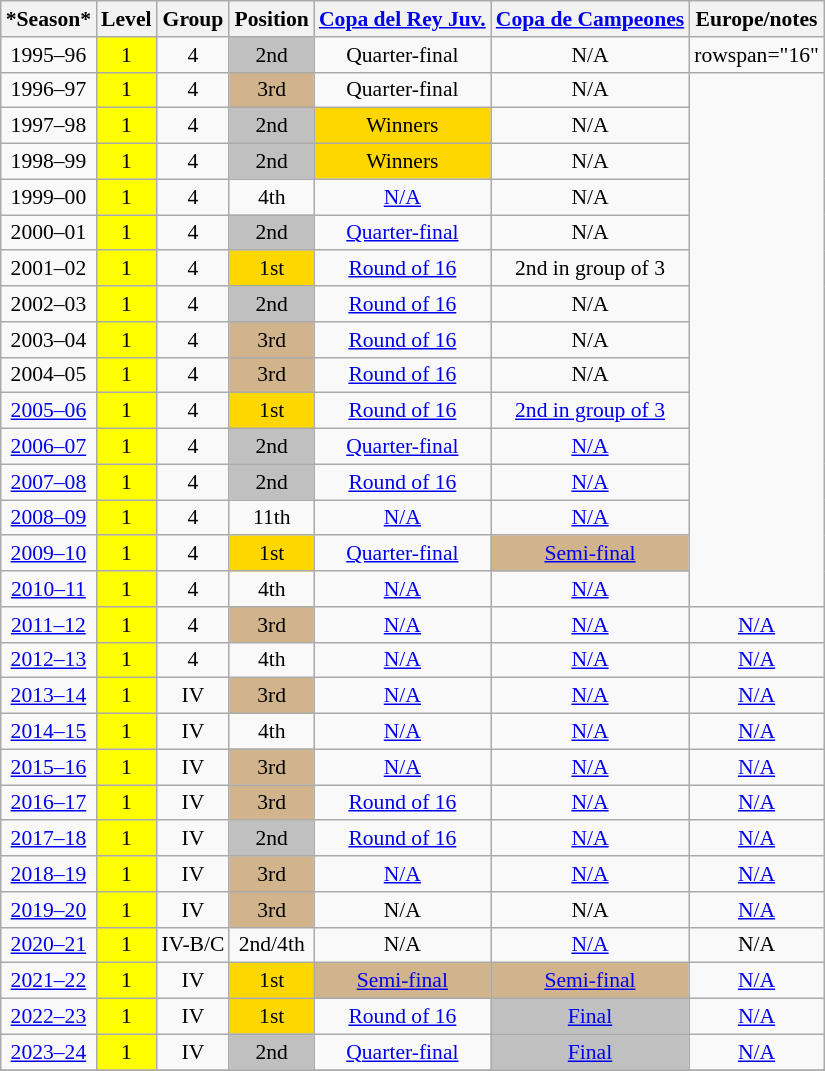<table class="wikitable" style="text-align:center; font-size:90%">
<tr>
<th>*Season*</th>
<th>Level</th>
<th>Group</th>
<th>Position</th>
<th><a href='#'>Copa del Rey Juv.</a></th>
<th><a href='#'>Copa de Campeones</a></th>
<th>Europe/notes</th>
</tr>
<tr>
<td>1995–96</td>
<td bgcolor=#FFFF00>1</td>
<td>4</td>
<td bgcolor=silver>2nd</td>
<td>Quarter-final</td>
<td>N/A</td>
<td>rowspan="16" </td>
</tr>
<tr>
<td>1996–97</td>
<td bgcolor=#FFFF00>1</td>
<td>4</td>
<td bgcolor=#D2B48C>3rd</td>
<td>Quarter-final</td>
<td>N/A</td>
</tr>
<tr>
<td>1997–98</td>
<td bgcolor=#FFFF00>1</td>
<td>4</td>
<td bgcolor=silver>2nd</td>
<td bgcolor=gold>Winners</td>
<td>N/A</td>
</tr>
<tr>
<td>1998–99</td>
<td bgcolor=#FFFF00>1</td>
<td>4</td>
<td bgcolor=silver>2nd</td>
<td bgcolor=gold>Winners</td>
<td>N/A</td>
</tr>
<tr>
<td>1999–00</td>
<td bgcolor=#FFFF00>1</td>
<td>4</td>
<td>4th</td>
<td><a href='#'>N/A</a></td>
<td>N/A</td>
</tr>
<tr>
<td>2000–01</td>
<td bgcolor=#FFFF00>1</td>
<td>4</td>
<td bgcolor=silver>2nd</td>
<td><a href='#'>Quarter-final</a></td>
<td>N/A</td>
</tr>
<tr>
<td>2001–02</td>
<td bgcolor=#FFFF00>1</td>
<td>4</td>
<td bgcolor=gold>1st</td>
<td><a href='#'>Round of 16</a></td>
<td>2nd in group of 3</td>
</tr>
<tr>
<td>2002–03</td>
<td bgcolor=#FFFF00>1</td>
<td>4</td>
<td bgcolor=silver>2nd</td>
<td><a href='#'>Round of 16</a></td>
<td>N/A</td>
</tr>
<tr>
<td>2003–04</td>
<td bgcolor=#FFFF00>1</td>
<td>4</td>
<td bgcolor=#D2B48C>3rd</td>
<td><a href='#'>Round of 16</a></td>
<td>N/A</td>
</tr>
<tr>
<td>2004–05</td>
<td bgcolor=#FFFF00>1</td>
<td>4</td>
<td bgcolor=#D2B48C>3rd</td>
<td><a href='#'>Round of 16</a></td>
<td>N/A</td>
</tr>
<tr>
<td><a href='#'>2005–06</a></td>
<td bgcolor=#FFFF00>1</td>
<td>4</td>
<td bgcolor=gold>1st</td>
<td><a href='#'>Round of 16</a></td>
<td><a href='#'>2nd in group of 3</a></td>
</tr>
<tr>
<td><a href='#'>2006–07</a></td>
<td bgcolor=#FFFF00>1</td>
<td>4</td>
<td bgcolor=silver>2nd</td>
<td><a href='#'>Quarter-final</a></td>
<td><a href='#'>N/A</a></td>
</tr>
<tr>
<td><a href='#'>2007–08</a></td>
<td bgcolor=#FFFF00>1</td>
<td>4</td>
<td bgcolor=silver>2nd</td>
<td><a href='#'>Round of 16</a></td>
<td><a href='#'>N/A</a></td>
</tr>
<tr>
<td><a href='#'>2008–09</a></td>
<td bgcolor=#FFFF00>1</td>
<td>4</td>
<td>11th</td>
<td><a href='#'>N/A</a></td>
<td><a href='#'>N/A</a></td>
</tr>
<tr>
<td><a href='#'>2009–10</a></td>
<td bgcolor=#FFFF00>1</td>
<td>4</td>
<td bgcolor=gold>1st</td>
<td><a href='#'>Quarter-final</a></td>
<td bgcolor=#D2B48C><a href='#'>Semi-final</a></td>
</tr>
<tr>
<td><a href='#'>2010–11</a></td>
<td bgcolor=#FFFF00>1</td>
<td>4</td>
<td>4th</td>
<td><a href='#'>N/A</a></td>
<td><a href='#'>N/A</a></td>
</tr>
<tr>
<td><a href='#'>2011–12</a></td>
<td bgcolor=#FFFF00>1</td>
<td>4</td>
<td bgcolor=#D2B48C>3rd</td>
<td><a href='#'>N/A</a></td>
<td><a href='#'>N/A</a></td>
<td><a href='#'>N/A</a></td>
</tr>
<tr>
<td><a href='#'>2012–13</a></td>
<td bgcolor=#FFFF00>1</td>
<td>4</td>
<td>4th</td>
<td><a href='#'>N/A</a></td>
<td><a href='#'>N/A</a></td>
<td><a href='#'>N/A</a></td>
</tr>
<tr>
<td><a href='#'>2013–14</a></td>
<td bgcolor=#FFFF00>1</td>
<td>IV</td>
<td bgcolor=#D2B48C>3rd</td>
<td><a href='#'>N/A</a></td>
<td><a href='#'>N/A</a></td>
<td><a href='#'>N/A</a></td>
</tr>
<tr>
<td><a href='#'>2014–15</a></td>
<td bgcolor=#FFFF00>1</td>
<td>IV</td>
<td>4th</td>
<td><a href='#'>N/A</a></td>
<td><a href='#'>N/A</a></td>
<td><a href='#'>N/A</a></td>
</tr>
<tr>
<td><a href='#'>2015–16</a></td>
<td bgcolor=#FFFF00>1</td>
<td>IV</td>
<td bgcolor=#D2B48C>3rd</td>
<td><a href='#'>N/A</a></td>
<td><a href='#'>N/A</a></td>
<td><a href='#'>N/A</a></td>
</tr>
<tr>
<td><a href='#'>2016–17</a></td>
<td bgcolor=#FFFF00>1</td>
<td>IV</td>
<td bgcolor=#D2B48C>3rd</td>
<td><a href='#'>Round of 16</a></td>
<td><a href='#'>N/A</a></td>
<td><a href='#'>N/A</a></td>
</tr>
<tr>
<td><a href='#'>2017–18</a></td>
<td bgcolor=#FFFF00>1</td>
<td>IV</td>
<td bgcolor=silver>2nd</td>
<td><a href='#'>Round of 16</a></td>
<td><a href='#'>N/A</a></td>
<td><a href='#'>N/A</a></td>
</tr>
<tr>
<td><a href='#'>2018–19</a></td>
<td bgcolor=#FFFF00>1</td>
<td>IV</td>
<td bgcolor=#D2B48C>3rd</td>
<td><a href='#'>N/A</a></td>
<td><a href='#'>N/A</a></td>
<td><a href='#'>N/A</a></td>
</tr>
<tr>
<td><a href='#'>2019–20</a></td>
<td bgcolor=#FFFF00>1</td>
<td>IV</td>
<td bgcolor=#D2B48C>3rd</td>
<td>N/A</td>
<td>N/A</td>
<td><a href='#'>N/A</a></td>
</tr>
<tr>
<td><a href='#'>2020–21</a></td>
<td bgcolor=#FFFF00>1</td>
<td>IV-B/C</td>
<td>2nd/4th</td>
<td>N/A</td>
<td><a href='#'>N/A</a></td>
<td>N/A</td>
</tr>
<tr>
<td><a href='#'>2021–22</a></td>
<td bgcolor=#FFFF00>1</td>
<td>IV</td>
<td bgcolor=gold>1st</td>
<td bgcolor=#D2B48C><a href='#'>Semi-final</a></td>
<td bgcolor=#D2B48C><a href='#'>Semi-final</a></td>
<td><a href='#'>N/A</a></td>
</tr>
<tr>
<td><a href='#'>2022–23</a></td>
<td bgcolor=#FFFF00>1</td>
<td>IV</td>
<td bgcolor=gold>1st</td>
<td><a href='#'>Round of 16</a></td>
<td bgcolor=silver><a href='#'>Final</a></td>
<td><a href='#'>N/A</a></td>
</tr>
<tr>
<td><a href='#'>2023–24</a></td>
<td bgcolor=#FFFF00>1</td>
<td>IV</td>
<td bgcolor=silver>2nd</td>
<td><a href='#'>Quarter-final</a></td>
<td bgcolor=silver><a href='#'>Final</a></td>
<td><a href='#'>N/A</a></td>
</tr>
<tr>
</tr>
</table>
